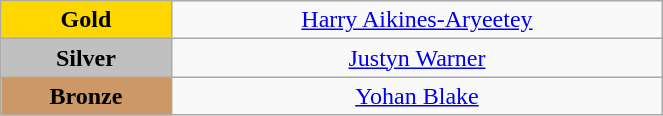<table class="wikitable" style="text-align:center; " width="35%">
<tr>
<td bgcolor="gold"><strong>Gold</strong></td>
<td><a href='#'>Harry Aikines-Aryeetey</a><br>  <small><em></em></small></td>
</tr>
<tr>
<td bgcolor="silver"><strong>Silver</strong></td>
<td><a href='#'>Justyn Warner</a><br>  <small><em></em></small></td>
</tr>
<tr>
<td bgcolor="CC9966"><strong>Bronze</strong></td>
<td><a href='#'>Yohan Blake</a><br>  <small><em></em></small></td>
</tr>
</table>
